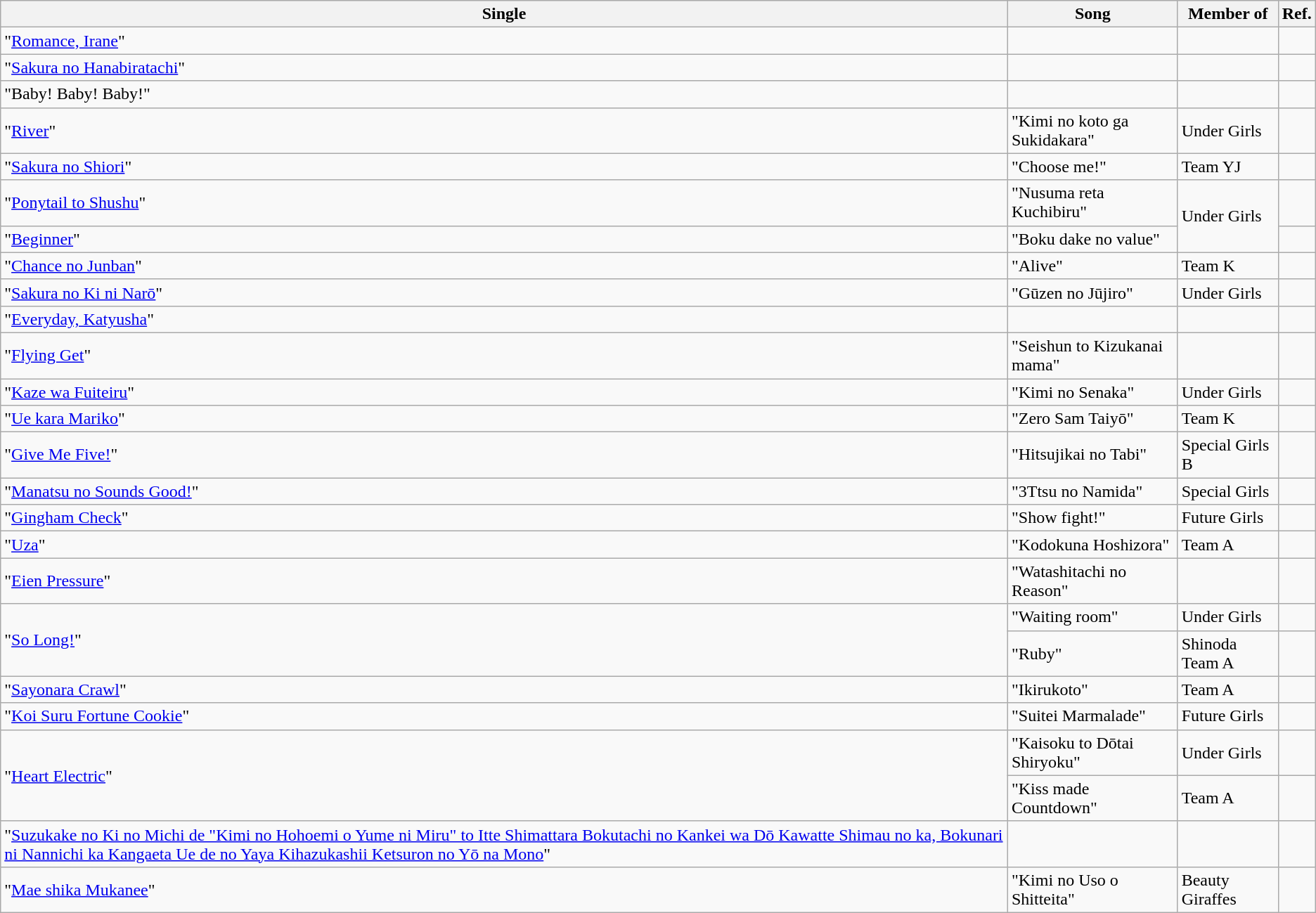<table class="wikitable">
<tr>
<th>Single</th>
<th>Song</th>
<th>Member of</th>
<th>Ref.</th>
</tr>
<tr>
<td>"<a href='#'>Romance, Irane</a>"</td>
<td></td>
<td></td>
<td></td>
</tr>
<tr>
<td>"<a href='#'>Sakura no Hanabiratachi</a>"</td>
<td></td>
<td></td>
<td></td>
</tr>
<tr>
<td>"Baby! Baby! Baby!"</td>
<td></td>
<td></td>
<td></td>
</tr>
<tr>
<td>"<a href='#'>River</a>"</td>
<td>"Kimi no koto ga Sukidakara"</td>
<td>Under Girls</td>
<td></td>
</tr>
<tr>
<td>"<a href='#'>Sakura no Shiori</a>"</td>
<td>"Choose me!"</td>
<td>Team YJ</td>
<td></td>
</tr>
<tr>
<td>"<a href='#'>Ponytail to Shushu</a>"</td>
<td>"Nusuma reta Kuchibiru"</td>
<td rowspan="2">Under Girls</td>
<td></td>
</tr>
<tr>
<td>"<a href='#'>Beginner</a>"</td>
<td>"Boku dake no value"</td>
<td></td>
</tr>
<tr>
<td>"<a href='#'>Chance no Junban</a>"</td>
<td>"Alive"</td>
<td>Team K</td>
<td></td>
</tr>
<tr>
<td>"<a href='#'>Sakura no Ki ni Narō</a>"</td>
<td>"Gūzen no Jūjiro"</td>
<td>Under Girls</td>
<td></td>
</tr>
<tr>
<td>"<a href='#'>Everyday, Katyusha</a>"</td>
<td></td>
<td></td>
<td></td>
</tr>
<tr>
<td>"<a href='#'>Flying Get</a>"</td>
<td>"Seishun to Kizukanai mama"</td>
<td></td>
<td></td>
</tr>
<tr>
<td>"<a href='#'>Kaze wa Fuiteiru</a>"</td>
<td>"Kimi no Senaka"</td>
<td>Under Girls</td>
<td></td>
</tr>
<tr>
<td>"<a href='#'>Ue kara Mariko</a>"</td>
<td>"Zero Sam Taiyō"</td>
<td>Team K</td>
<td></td>
</tr>
<tr>
<td>"<a href='#'>Give Me Five!</a>"</td>
<td>"Hitsujikai no Tabi"</td>
<td>Special Girls B</td>
<td></td>
</tr>
<tr>
<td>"<a href='#'>Manatsu no Sounds Good!</a>"</td>
<td>"3Ttsu no Namida"</td>
<td>Special Girls</td>
<td></td>
</tr>
<tr>
<td>"<a href='#'>Gingham Check</a>"</td>
<td>"Show fight!"</td>
<td>Future Girls</td>
<td></td>
</tr>
<tr>
<td>"<a href='#'>Uza</a>"</td>
<td>"Kodokuna Hoshizora"</td>
<td>Team A</td>
<td></td>
</tr>
<tr>
<td>"<a href='#'>Eien Pressure</a>"</td>
<td>"Watashitachi no Reason"</td>
<td></td>
<td></td>
</tr>
<tr>
<td rowspan="2">"<a href='#'>So Long!</a>"</td>
<td>"Waiting room"</td>
<td>Under Girls</td>
<td></td>
</tr>
<tr>
<td>"Ruby"</td>
<td>Shinoda Team A</td>
<td></td>
</tr>
<tr>
<td>"<a href='#'>Sayonara Crawl</a>"</td>
<td>"Ikirukoto"</td>
<td>Team A</td>
<td></td>
</tr>
<tr>
<td>"<a href='#'>Koi Suru Fortune Cookie</a>"</td>
<td>"Suitei Marmalade"</td>
<td>Future Girls</td>
<td></td>
</tr>
<tr>
<td rowspan="2">"<a href='#'>Heart Electric</a>"</td>
<td>"Kaisoku to Dōtai Shiryoku"</td>
<td>Under Girls</td>
<td></td>
</tr>
<tr>
<td>"Kiss made Countdown"</td>
<td>Team A</td>
<td></td>
</tr>
<tr>
<td>"<a href='#'>Suzukake no Ki no Michi de "Kimi no Hohoemi o Yume ni Miru" to Itte Shimattara Bokutachi no Kankei wa Dō Kawatte Shimau no ka, Bokunari ni Nannichi ka Kangaeta Ue de no Yaya Kihazukashii Ketsuron no Yō na Mono</a>"</td>
<td></td>
<td></td>
<td></td>
</tr>
<tr>
<td>"<a href='#'>Mae shika Mukanee</a>"</td>
<td>"Kimi no Uso o Shitteita"</td>
<td>Beauty Giraffes</td>
<td></td>
</tr>
</table>
